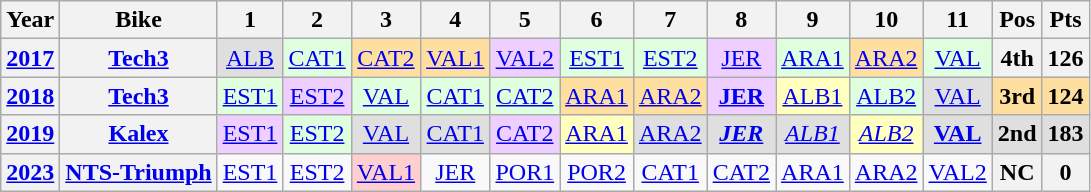<table class="wikitable" style="text-align:center">
<tr>
<th>Year</th>
<th>Bike</th>
<th>1</th>
<th>2</th>
<th>3</th>
<th>4</th>
<th>5</th>
<th>6</th>
<th>7</th>
<th>8</th>
<th>9</th>
<th>10</th>
<th>11</th>
<th>Pos</th>
<th>Pts</th>
</tr>
<tr>
<th><a href='#'>2017</a></th>
<th><a href='#'>Tech3</a></th>
<td style="background:#dfdfdf;"><a href='#'>ALB</a><br></td>
<td style="background:#dfffdf;"><a href='#'>CAT1</a><br></td>
<td style="background:#ffdf9f;"><a href='#'>CAT2</a><br></td>
<td style="background:#ffdf9f;"><a href='#'>VAL1</a><br></td>
<td style="background:#efcfff;"><a href='#'>VAL2</a><br></td>
<td style="background:#dfffdf;"><a href='#'>EST1</a><br></td>
<td style="background:#dfffdf;"><a href='#'>EST2</a><br></td>
<td style="background:#efcfff;"><a href='#'>JER</a><br></td>
<td style="background:#dfffdf;"><a href='#'>ARA1</a><br></td>
<td style="background:#ffdf9f;"><a href='#'>ARA2</a><br></td>
<td style="background:#dfffdf;"><a href='#'>VAL</a><br></td>
<th>4th</th>
<th>126</th>
</tr>
<tr>
<th><a href='#'>2018</a></th>
<th><a href='#'>Tech3</a></th>
<td style="background:#dfffdf;"><a href='#'>EST1</a><br></td>
<td style="background:#efcfff;"><a href='#'>EST2</a><br></td>
<td style="background:#dfffdf;"><a href='#'>VAL</a><br></td>
<td style="background:#dfffdf;"><a href='#'>CAT1</a><br></td>
<td style="background:#dfffdf;"><a href='#'>CAT2</a><br></td>
<td style="background:#ffdf9f;"><a href='#'>ARA1</a><br></td>
<td style="background:#ffdf9f;"><a href='#'>ARA2</a><br></td>
<td style="background:#efcfff;"><strong><a href='#'>JER</a></strong><br></td>
<td style="background:#ffffbf;"><a href='#'>ALB1</a><br></td>
<td style="background:#dfffdf;"><a href='#'>ALB2</a><br></td>
<td style="background:#dfdfdf;"><a href='#'>VAL</a><br></td>
<th style="background:#ffdf9f;">3rd</th>
<th style="background:#ffdf9f;">124</th>
</tr>
<tr>
<th><a href='#'>2019</a></th>
<th><a href='#'>Kalex</a></th>
<td style="background:#efcfff;"><a href='#'>EST1</a><br></td>
<td style="background:#dfffdf;"><a href='#'>EST2</a><br></td>
<td style="background:#dfdfdf;"><a href='#'>VAL</a><br></td>
<td style="background:#dfdfdf;"><a href='#'>CAT1</a><br></td>
<td style="background:#efcfff;"><a href='#'>CAT2</a><br></td>
<td style="background:#ffffbf;"><a href='#'>ARA1</a><br></td>
<td style="background:#dfdfdf;"><a href='#'>ARA2</a><br></td>
<td style="background:#dfdfdf;"><strong><em><a href='#'>JER</a></em></strong><br></td>
<td style="background:#dfdfdf;"><em><a href='#'>ALB1</a></em><br></td>
<td style="background:#ffffbf;"><em><a href='#'>ALB2</a></em><br></td>
<td style="background:#dfdfdf;"><strong><a href='#'>VAL</a></strong><br></td>
<th style="background:#dfdfdf;">2nd</th>
<th style="background:#dfdfdf;">183</th>
</tr>
<tr>
<th><a href='#'>2023</a></th>
<th><a href='#'>NTS-Triumph</a></th>
<td style="background:#;"><a href='#'>EST1</a><br></td>
<td style="background:#;"><a href='#'>EST2</a><br></td>
<td style="background:#ffcfcf;"><a href='#'>VAL1</a><br></td>
<td style="background:#;"><a href='#'>JER</a><br></td>
<td style="background:#;"><a href='#'>POR1</a><br></td>
<td style="background:#;"><a href='#'>POR2</a><br></td>
<td style="background:#;"><a href='#'>CAT1</a><br></td>
<td style="background:#;"><a href='#'>CAT2</a><br></td>
<td style="background:#;"><a href='#'>ARA1</a><br></td>
<td style="background:#;"><a href='#'>ARA2</a><br></td>
<td style="background:#;"><a href='#'>VAL2</a><br></td>
<th style="background:#;">NC</th>
<th style="background:#;">0</th>
</tr>
</table>
